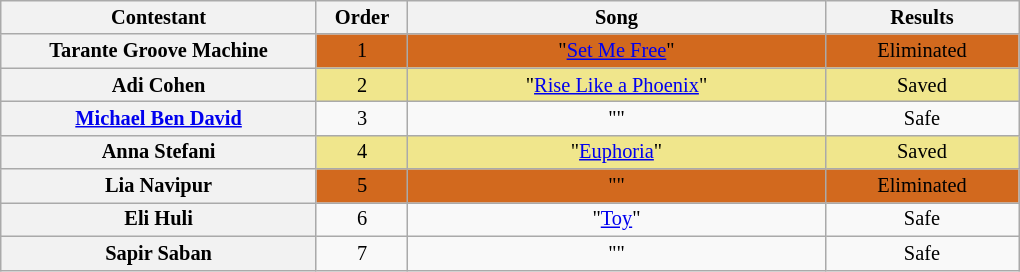<table class="wikitable" style="text-align:center; font-size:85%">
<tr>
<th style="width:15em" scope="col">Contestant</th>
<th style="width:4em" scope="col">Order</th>
<th style="width:20em" scope="col">Song</th>
<th style="width:9em" scope="col">Results</th>
</tr>
<tr>
<th scope="row">Tarante Groove Machine</th>
<td style="background:#D2691E;">1</td>
<td style="background:#D2691E;">"<a href='#'>Set Me Free</a>"</td>
<td style="background:#D2691E;">Eliminated</td>
</tr>
<tr>
<th scope="row">Adi Cohen</th>
<td style="background:#F0E68C">2</td>
<td style="background:#F0E68C">"<a href='#'>Rise Like a Phoenix</a>"</td>
<td style="background:#F0E68C">Saved</td>
</tr>
<tr>
<th scope="row"><a href='#'>Michael Ben David</a></th>
<td>3</td>
<td>""</td>
<td>Safe</td>
</tr>
<tr>
<th>Anna Stefani</th>
<td style="background:#F0E68C">4</td>
<td style="background:#F0E68C">"<a href='#'>Euphoria</a>"</td>
<td style="background:#F0E68C">Saved</td>
</tr>
<tr>
<th>Lia Navipur</th>
<td style="background:#D2691E;">5</td>
<td style="background:#D2691E;">""</td>
<td style="background:#D2691E;">Eliminated</td>
</tr>
<tr>
<th scope="row">Eli Huli</th>
<td>6</td>
<td>"<a href='#'>Toy</a>"</td>
<td>Safe</td>
</tr>
<tr>
<th>Sapir Saban</th>
<td>7</td>
<td>""</td>
<td>Safe</td>
</tr>
</table>
